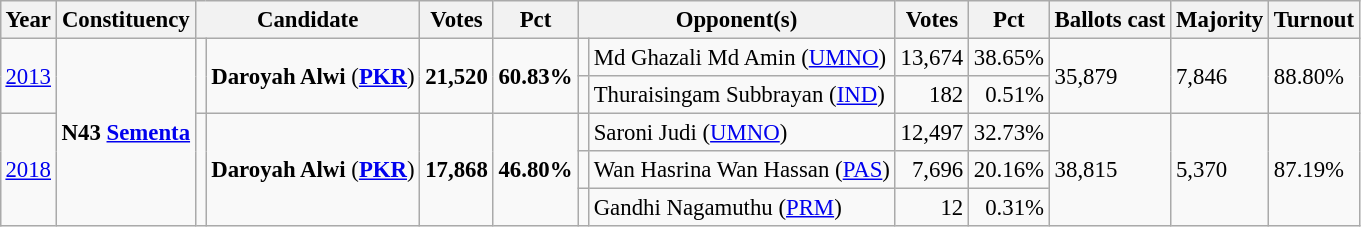<table class="wikitable" style="margin:0.5em ; font-size:95%">
<tr>
<th>Year</th>
<th>Constituency</th>
<th colspan=2>Candidate</th>
<th>Votes</th>
<th>Pct</th>
<th colspan=2>Opponent(s)</th>
<th>Votes</th>
<th>Pct</th>
<th>Ballots cast</th>
<th>Majority</th>
<th>Turnout</th>
</tr>
<tr>
<td rowspan=2><a href='#'>2013</a></td>
<td rowspan=5><strong>N43 <a href='#'>Sementa</a></strong></td>
<td rowspan=2 ></td>
<td rowspan=2><strong>Daroyah Alwi</strong> (<a href='#'><strong>PKR</strong></a>)</td>
<td rowspan=2 align="right"><strong>21,520</strong></td>
<td rowspan=2><strong>60.83%</strong></td>
<td></td>
<td>Md Ghazali Md Amin (<a href='#'>UMNO</a>)</td>
<td align="right">13,674</td>
<td>38.65%</td>
<td rowspan=2>35,879</td>
<td rowspan=2>7,846</td>
<td rowspan=2>88.80%</td>
</tr>
<tr>
<td></td>
<td>Thuraisingam Subbrayan (<a href='#'>IND</a>)</td>
<td align="right">182</td>
<td align=right>0.51%</td>
</tr>
<tr>
<td rowspan=3><a href='#'>2018</a></td>
<td rowspan=3 ></td>
<td rowspan=3><strong>Daroyah Alwi</strong> (<a href='#'><strong>PKR</strong></a>)</td>
<td rowspan=3 align="right"><strong>17,868</strong></td>
<td rowspan=3><strong>46.80%</strong></td>
<td></td>
<td>Saroni Judi (<a href='#'>UMNO</a>)</td>
<td align="right">12,497</td>
<td>32.73%</td>
<td rowspan=3>38,815</td>
<td rowspan=3>5,370</td>
<td rowspan=3>87.19%</td>
</tr>
<tr>
<td></td>
<td>Wan Hasrina Wan Hassan (<a href='#'>PAS</a>)</td>
<td align="right">7,696</td>
<td>20.16%</td>
</tr>
<tr>
<td bgcolor=></td>
<td>Gandhi Nagamuthu (<a href='#'>PRM</a>)</td>
<td align="right">12</td>
<td align=right>0.31%</td>
</tr>
</table>
